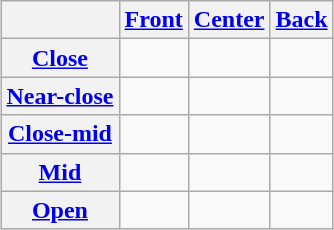<table class="wikitable" style="text-align:center; margin:1em auto 1em auto">
<tr>
<th colspan="1"></th>
<th><a href='#'>Front</a></th>
<th><a href='#'>Center</a></th>
<th><a href='#'>Back</a></th>
</tr>
<tr>
<th><a href='#'>Close</a></th>
<td></td>
<td></td>
<td></td>
</tr>
<tr>
<th><a href='#'>Near-close</a></th>
<td></td>
<td></td>
<td></td>
</tr>
<tr>
<th><a href='#'>Close-mid</a></th>
<td></td>
<td></td>
<td></td>
</tr>
<tr>
<th><a href='#'>Mid</a></th>
<td></td>
<td></td>
<td></td>
</tr>
<tr>
<th><a href='#'>Open</a></th>
<td></td>
<td></td>
<td></td>
</tr>
</table>
